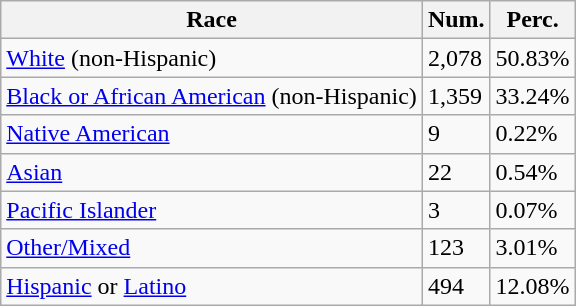<table class="wikitable">
<tr>
<th>Race</th>
<th>Num.</th>
<th>Perc.</th>
</tr>
<tr>
<td><a href='#'>White</a> (non-Hispanic)</td>
<td>2,078</td>
<td>50.83%</td>
</tr>
<tr>
<td><a href='#'>Black or African American</a> (non-Hispanic)</td>
<td>1,359</td>
<td>33.24%</td>
</tr>
<tr>
<td><a href='#'>Native American</a></td>
<td>9</td>
<td>0.22%</td>
</tr>
<tr>
<td><a href='#'>Asian</a></td>
<td>22</td>
<td>0.54%</td>
</tr>
<tr>
<td><a href='#'>Pacific Islander</a></td>
<td>3</td>
<td>0.07%</td>
</tr>
<tr>
<td><a href='#'>Other/Mixed</a></td>
<td>123</td>
<td>3.01%</td>
</tr>
<tr>
<td><a href='#'>Hispanic</a> or <a href='#'>Latino</a></td>
<td>494</td>
<td>12.08%</td>
</tr>
</table>
